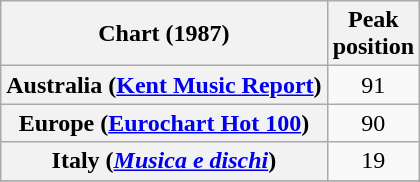<table class="wikitable sortable plainrowheaders" style="text-align:center">
<tr>
<th scope="col">Chart (1987)</th>
<th scope="col">Peak<br>position</th>
</tr>
<tr>
<th scope="row">Australia (<a href='#'>Kent Music Report</a>)</th>
<td>91</td>
</tr>
<tr>
<th scope="row">Europe (<a href='#'>Eurochart Hot 100</a>)</th>
<td align="center">90</td>
</tr>
<tr>
<th scope="row">Italy (<em><a href='#'>Musica e dischi</a></em>)</th>
<td>19</td>
</tr>
<tr>
</tr>
<tr>
</tr>
<tr>
</tr>
<tr>
</tr>
<tr>
</tr>
<tr>
</tr>
</table>
